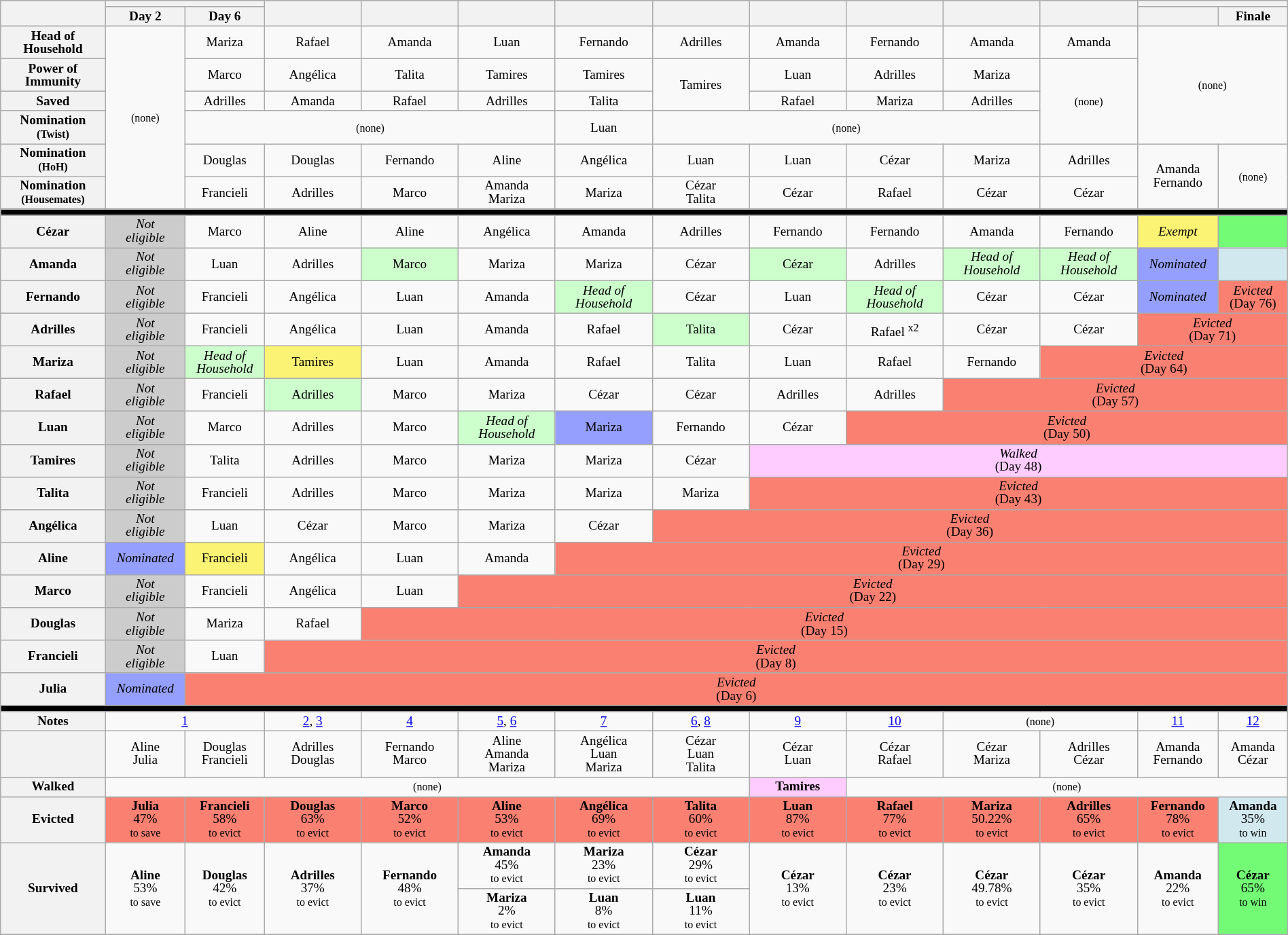<table class="wikitable" style="text-align:center; font-size:80%; width:100%; line-height:13px;">
<tr>
<th rowspan=2 width=5%></th>
<th colspan=2 width=5%></th>
<th rowspan=2 width=5%></th>
<th rowspan=2 width=5%></th>
<th rowspan=2 width=5%></th>
<th rowspan=2 width=5%></th>
<th rowspan=2 width=5%></th>
<th rowspan=2 width=5%></th>
<th rowspan=2 width=5%></th>
<th rowspan=2 width=5%></th>
<th rowspan=2 width=5%></th>
<th colspan=2 width=5%></th>
</tr>
<tr>
<th>Day 2</th>
<th>Day 6</th>
<th></th>
<th>Finale</th>
</tr>
<tr>
<th>Head of <br> Household</th>
<td rowspan=6><small>(none)</small></td>
<td>Mariza</td>
<td>Rafael</td>
<td>Amanda</td>
<td>Luan</td>
<td>Fernando</td>
<td>Adrilles</td>
<td>Amanda</td>
<td>Fernando</td>
<td>Amanda</td>
<td>Amanda</td>
<td rowspan=4 colspan=2><small>(none)</small></td>
</tr>
<tr>
<th>Power of<br>Immunity</th>
<td>Marco</td>
<td>Angélica</td>
<td>Talita</td>
<td>Tamires</td>
<td>Tamires</td>
<td rowspan=2>Tamires</td>
<td>Luan</td>
<td>Adrilles</td>
<td>Mariza</td>
<td rowspan=3><small>(none)</small></td>
</tr>
<tr>
<th>Saved</th>
<td>Adrilles</td>
<td>Amanda</td>
<td>Rafael</td>
<td>Adrilles</td>
<td>Talita</td>
<td>Rafael</td>
<td>Mariza</td>
<td>Adrilles</td>
</tr>
<tr>
<th>Nomination<br><small>(Twist)</small></th>
<td colspan=4><small>(none)</small></td>
<td>Luan</td>
<td colspan=4><small>(none)</small></td>
</tr>
<tr>
<th>Nomination<br><small>(HoH)</small></th>
<td>Douglas</td>
<td>Douglas</td>
<td>Fernando</td>
<td>Aline</td>
<td>Angélica</td>
<td>Luan</td>
<td>Luan</td>
<td>Cézar</td>
<td>Mariza</td>
<td>Adrilles</td>
<td rowspan=2>Amanda<br>Fernando</td>
<td rowspan=2><small>(none)</small></td>
</tr>
<tr>
<th>Nomination<br><small>(Housemates)</small></th>
<td>Francieli</td>
<td>Adrilles</td>
<td>Marco</td>
<td>Amanda<br>Mariza</td>
<td>Mariza</td>
<td>Cézar<br>Talita</td>
<td>Cézar</td>
<td>Rafael</td>
<td>Cézar</td>
<td>Cézar</td>
</tr>
<tr>
<td bgcolor="000000" colspan=21></td>
</tr>
<tr>
<th>Cézar</th>
<td bgcolor="CCCCCC"><em>Not<br>eligible</em></td>
<td>Marco</td>
<td>Aline</td>
<td>Aline</td>
<td>Angélica</td>
<td>Amanda</td>
<td>Adrilles</td>
<td>Fernando</td>
<td>Fernando</td>
<td>Amanda</td>
<td>Fernando</td>
<td bgcolor="FBF373"><em>Exempt</em></td>
<td bgcolor="73FB76"></td>
</tr>
<tr>
<th>Amanda</th>
<td bgcolor="CCCCCC"><em>Not<br>eligible</em></td>
<td>Luan</td>
<td>Adrilles</td>
<td style="background: #CCFFCC;">Marco</td>
<td>Mariza</td>
<td>Mariza</td>
<td>Cézar</td>
<td style="background: #CCFFCC;">Cézar</td>
<td>Adrilles</td>
<td style="background: #CCFFCC;"><em>Head of<br>Household</em></td>
<td style="background: #CCFFCC;"><em>Head of<br>Household</em></td>
<td bgcolor="959FFD"><em>Nominated</em></td>
<td bgcolor="D1E8EF"></td>
</tr>
<tr>
<th>Fernando</th>
<td bgcolor="CCCCCC"><em>Not<br>eligible</em></td>
<td>Francieli</td>
<td>Angélica</td>
<td>Luan</td>
<td>Amanda</td>
<td style="background: #CCFFCC;"><em>Head of<br>Household</em></td>
<td>Cézar</td>
<td>Luan</td>
<td style="background: #CCFFCC;"><em>Head of<br>Household</em></td>
<td>Cézar</td>
<td>Cézar</td>
<td bgcolor="959FFD"><em>Nominated</em></td>
<td style="background: #FA8072;"><em>Evicted</em><br>(Day 76)</td>
</tr>
<tr>
<th>Adrilles</th>
<td bgcolor="CCCCCC"><em>Not<br>eligible</em></td>
<td>Francieli</td>
<td>Angélica</td>
<td>Luan</td>
<td>Amanda</td>
<td>Rafael</td>
<td style="background: #CCFFCC;">Talita</td>
<td>Cézar</td>
<td>Rafael <sup>x2</sup></td>
<td>Cézar</td>
<td>Cézar</td>
<td style="background: #FA8072;" colspan=2><em>Evicted</em><br>(Day 71)</td>
</tr>
<tr>
<th>Mariza</th>
<td bgcolor="CCCCCC"><em>Not<br>eligible</em></td>
<td style="background: #CCFFCC;"><em>Head of<br>Household</em></td>
<td bgcolor="FBF373">Tamires</td>
<td>Luan</td>
<td>Amanda</td>
<td>Rafael</td>
<td>Talita</td>
<td>Luan</td>
<td>Rafael</td>
<td>Fernando</td>
<td style="background: #FA8072;" colspan=3><em>Evicted</em><br>(Day 64)</td>
</tr>
<tr>
<th>Rafael</th>
<td bgcolor="CCCCCC"><em>Not<br>eligible</em></td>
<td>Francieli</td>
<td style="background: #CCFFCC;">Adrilles</td>
<td>Marco</td>
<td>Mariza</td>
<td>Cézar</td>
<td>Cézar</td>
<td>Adrilles</td>
<td>Adrilles</td>
<td style="background: #FA8072;" colspan=4><em>Evicted</em><br>(Day 57)</td>
</tr>
<tr>
<th>Luan</th>
<td bgcolor="CCCCCC"><em>Not<br>eligible</em></td>
<td>Marco</td>
<td>Adrilles</td>
<td>Marco</td>
<td style="background: #CCFFCC;"><em>Head of<br>Household</em></td>
<td bgcolor="959FFD">Mariza</td>
<td>Fernando</td>
<td>Cézar</td>
<td style="background: #FA8072;" colspan=5><em>Evicted</em><br>(Day 50)</td>
</tr>
<tr>
<th>Tamires</th>
<td bgcolor="CCCCCC"><em>Not<br>eligible</em></td>
<td>Talita</td>
<td>Adrilles</td>
<td>Marco</td>
<td>Mariza</td>
<td>Mariza</td>
<td>Cézar</td>
<td style="background:#fcf" colspan="6"><em>Walked</em><br>(Day 48)</td>
</tr>
<tr>
<th>Talita</th>
<td bgcolor="CCCCCC"><em>Not<br>eligible</em></td>
<td>Francieli</td>
<td>Adrilles</td>
<td>Marco</td>
<td>Mariza</td>
<td>Mariza</td>
<td>Mariza</td>
<td style="background: #FA8072;" colspan=6><em>Evicted</em><br>(Day 43)</td>
</tr>
<tr>
<th>Angélica</th>
<td bgcolor="CCCCCC"><em>Not<br>eligible</em></td>
<td>Luan</td>
<td>Cézar</td>
<td>Marco</td>
<td>Mariza</td>
<td>Cézar</td>
<td style="background: #FA8072;" colspan=7><em>Evicted</em><br>(Day 36)</td>
</tr>
<tr>
<th>Aline</th>
<td bgcolor="959FFD"><em>Nominated</em></td>
<td bgcolor="FBF373">Francieli</td>
<td>Angélica</td>
<td>Luan</td>
<td>Amanda</td>
<td style="background: #FA8072;" colspan=8><em>Evicted</em><br>(Day 29)</td>
</tr>
<tr>
<th>Marco</th>
<td bgcolor="CCCCCC"><em>Not<br>eligible</em></td>
<td>Francieli</td>
<td>Angélica</td>
<td>Luan</td>
<td style="background: #FA8072;" colspan=9><em>Evicted</em><br>(Day 22)</td>
</tr>
<tr>
<th>Douglas</th>
<td bgcolor="CCCCCC"><em>Not<br>eligible</em></td>
<td>Mariza</td>
<td>Rafael</td>
<td style="background: #FA8072;" colspan=10><em>Evicted</em><br>(Day 15)</td>
</tr>
<tr>
<th>Francieli</th>
<td bgcolor="CCCCCC"><em>Not<br>eligible</em></td>
<td>Luan</td>
<td style="background: #FA8072;" colspan=11><em>Evicted</em><br>(Day 8)</td>
</tr>
<tr>
<th>Julia</th>
<td bgcolor="959FFD"><em>Nominated</em></td>
<td style="background: #FA8072;" colspan=12><em>Evicted</em><br>(Day 6)</td>
</tr>
<tr>
<td bgcolor="000000" colspan=15></td>
</tr>
<tr>
<th>Notes</th>
<td colspan=2><a href='#'>1</a></td>
<td><a href='#'>2</a>, <a href='#'>3</a></td>
<td><a href='#'>4</a></td>
<td><a href='#'>5</a>, <a href='#'>6</a></td>
<td><a href='#'>7</a></td>
<td><a href='#'>6</a>, <a href='#'>8</a></td>
<td><a href='#'>9</a></td>
<td><a href='#'>10</a></td>
<td colspan=2><small>(none)</small></td>
<td><a href='#'>11</a></td>
<td><a href='#'>12</a></td>
</tr>
<tr>
<th></th>
<td>Aline<br>Julia</td>
<td>Douglas<br>Francieli</td>
<td>Adrilles<br>Douglas</td>
<td>Fernando<br>Marco</td>
<td>Aline<br>Amanda<br>Mariza</td>
<td>Angélica<br>Luan<br>Mariza</td>
<td>Cézar<br>Luan<br>Talita</td>
<td>Cézar<br>Luan</td>
<td>Cézar<br>Rafael</td>
<td>Cézar<br>Mariza</td>
<td>Adrilles<br>Cézar</td>
<td>Amanda<br>Fernando</td>
<td>Amanda<br>Cézar</td>
</tr>
<tr>
<th>Walked</th>
<td colspan=7><small>(none)</small></td>
<td bgcolor="#FFCCFF"><strong>Tamires</strong></td>
<td colspan=5><small>(none)</small></td>
</tr>
<tr>
<th rowspan=1>Evicted</th>
<td rowspan=1 bgcolor="FA8072"><strong>Julia</strong><br>47%<br><small>to save</small></td>
<td rowspan=1 bgcolor="FA8072"><strong>Francieli</strong><br>58%<br><small>to evict</small></td>
<td rowspan=1 bgcolor="FA8072"><strong>Douglas</strong><br>63%<br><small>to evict</small></td>
<td rowspan=1 bgcolor="FA8072"><strong>Marco</strong><br>52%<br><small>to evict</small></td>
<td rowspan=1 bgcolor="FA8072"><strong>Aline</strong><br>53%<br><small>to evict</small></td>
<td rowspan=1 bgcolor="FA8072"><strong>Angélica</strong><br>69%<br><small>to evict</small></td>
<td rowspan=1 bgcolor="FA8072"><strong>Talita</strong><br>60%<br><small>to evict</small></td>
<td rowspan=1 bgcolor="FA8072"><strong>Luan</strong><br>87%<br><small>to evict</small></td>
<td rowspan=1 bgcolor="FA8072"><strong>Rafael</strong><br>77%<br><small>to evict</small></td>
<td rowspan=1 bgcolor="FA8072"><strong>Mariza</strong><br>50.22%<br><small>to evict</small></td>
<td rowspan=1 bgcolor="FA8072"><strong>Adrilles</strong><br>65%<br><small>to evict</small></td>
<td rowspan=1 bgcolor="FA8072"><strong>Fernando</strong><br>78%<br><small>to evict</small></td>
<td rowspan=1 bgcolor="D1E8EF"><strong>Amanda</strong><br>35%<br><small>to win</small></td>
</tr>
<tr>
<th rowspan=2>Survived</th>
<td rowspan=2><strong>Aline</strong><br>53%<br><small>to save</small></td>
<td rowspan=2><strong>Douglas</strong><br>42%<br><small>to evict</small></td>
<td rowspan=2><strong>Adrilles</strong><br>37%<br><small>to evict</small></td>
<td rowspan=2><strong>Fernando</strong><br>48%<br><small>to evict</small></td>
<td rowspan=1><strong>Amanda</strong><br>45%<br><small>to evict</small></td>
<td rowspan=1><strong>Mariza</strong><br>23%<br><small>to evict</small></td>
<td rowspan=1><strong>Cézar</strong><br>29%<br><small>to evict</small></td>
<td rowspan=2><strong>Cézar</strong><br>13%<br><small>to evict</small></td>
<td rowspan=2><strong>Cézar</strong><br>23%<br><small>to evict</small></td>
<td rowspan=2><strong>Cézar</strong><br>49.78%<br><small>to evict</small></td>
<td rowspan=2><strong>Cézar</strong><br>35%<br><small>to evict</small></td>
<td rowspan=2><strong>Amanda</strong><br>22%<br><small>to evict</small></td>
<td rowspan=2 bgcolor="73FB76"><strong>Cézar</strong><br>65%<br><small>to win</small></td>
</tr>
<tr>
<td rowspan=1><strong>Mariza</strong><br>2%<br><small>to evict</small></td>
<td rowspan=1><strong>Luan</strong><br>8%<br><small>to evict</small></td>
<td rowspan=1><strong>Luan</strong><br>11%<br><small>to evict</small></td>
</tr>
<tr>
</tr>
</table>
